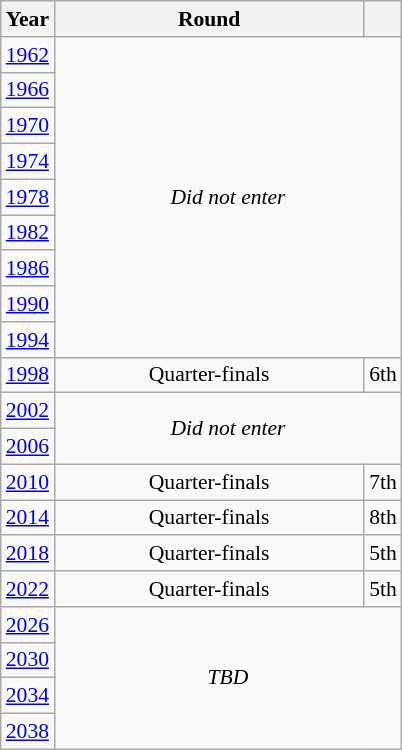<table class="wikitable" style="text-align: center; font-size:90%">
<tr>
<th>Year</th>
<th style="width:200px">Round</th>
<th></th>
</tr>
<tr>
<td><a href='#'>1962</a></td>
<td colspan="2" rowspan="9"><em>Did not enter</em></td>
</tr>
<tr>
<td><a href='#'>1966</a></td>
</tr>
<tr>
<td><a href='#'>1970</a></td>
</tr>
<tr>
<td><a href='#'>1974</a></td>
</tr>
<tr>
<td><a href='#'>1978</a></td>
</tr>
<tr>
<td><a href='#'>1982</a></td>
</tr>
<tr>
<td><a href='#'>1986</a></td>
</tr>
<tr>
<td><a href='#'>1990</a></td>
</tr>
<tr>
<td><a href='#'>1994</a></td>
</tr>
<tr>
<td><a href='#'>1998</a></td>
<td>Quarter-finals</td>
<td>6th</td>
</tr>
<tr>
<td><a href='#'>2002</a></td>
<td colspan="2" rowspan="2"><em>Did not enter</em></td>
</tr>
<tr>
<td><a href='#'>2006</a></td>
</tr>
<tr>
<td><a href='#'>2010</a></td>
<td>Quarter-finals</td>
<td>7th</td>
</tr>
<tr>
<td><a href='#'>2014</a></td>
<td>Quarter-finals</td>
<td>8th</td>
</tr>
<tr>
<td><a href='#'>2018</a></td>
<td>Quarter-finals</td>
<td>5th</td>
</tr>
<tr>
<td><a href='#'>2022</a></td>
<td>Quarter-finals</td>
<td>5th</td>
</tr>
<tr>
<td><a href='#'>2026</a></td>
<td colspan="2" rowspan="4"><em>TBD</em></td>
</tr>
<tr>
<td><a href='#'>2030</a></td>
</tr>
<tr>
<td><a href='#'>2034</a></td>
</tr>
<tr>
<td><a href='#'>2038</a></td>
</tr>
</table>
